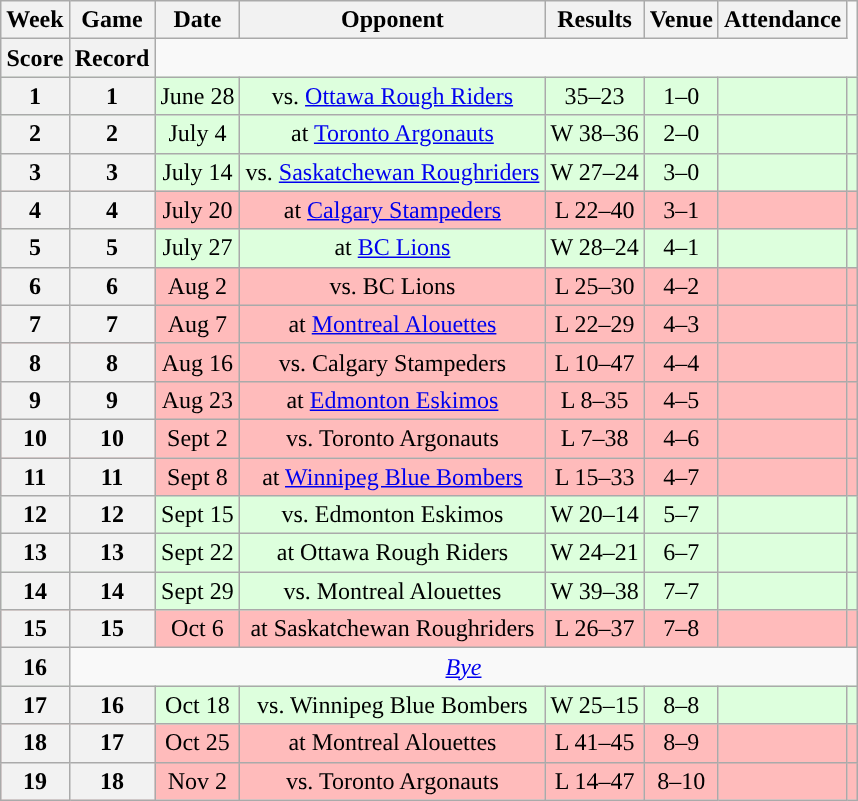<table class="wikitable" style="text-align:center">
<tr>
<th>Week</th>
<th>Game</th>
<th>Date</th>
<th>Opponent</th>
<th>Results</th>
<th>Venue</th>
<th>Attendance</th>
</tr>
<tr>
<th>Score</th>
<th>Record</th>
</tr>
<tr style="background:#ddffdd">
<th>1</th>
<th>1</th>
<td>June 28</td>
<td>vs. <a href='#'>Ottawa Rough Riders</a></td>
<td>35–23</td>
<td>1–0</td>
<td></td>
<td></td>
</tr>
<tr style="background:#ddffdd">
<th>2</th>
<th>2</th>
<td>July 4</td>
<td>at <a href='#'>Toronto Argonauts</a></td>
<td>W 38–36</td>
<td>2–0</td>
<td></td>
<td></td>
</tr>
<tr style="background:#ddffdd">
<th>3</th>
<th>3</th>
<td>July 14</td>
<td>vs. <a href='#'>Saskatchewan Roughriders</a></td>
<td>W 27–24</td>
<td>3–0</td>
<td></td>
<td></td>
</tr>
<tr style="background:#ffbbbb">
<th>4</th>
<th>4</th>
<td>July 20</td>
<td>at <a href='#'>Calgary Stampeders</a></td>
<td>L 22–40</td>
<td>3–1</td>
<td></td>
<td></td>
</tr>
<tr style="background:#ddffdd">
<th>5</th>
<th>5</th>
<td>July 27</td>
<td>at <a href='#'>BC Lions</a></td>
<td>W 28–24</td>
<td>4–1</td>
<td></td>
<td></td>
</tr>
<tr style="background:#ffbbbb">
<th>6</th>
<th>6</th>
<td>Aug 2</td>
<td>vs. BC Lions</td>
<td>L 25–30</td>
<td>4–2</td>
<td></td>
<td></td>
</tr>
<tr style="background:#ffbbbb">
<th>7</th>
<th>7</th>
<td>Aug 7</td>
<td>at <a href='#'>Montreal Alouettes</a></td>
<td>L 22–29</td>
<td>4–3</td>
<td></td>
<td></td>
</tr>
<tr style="background:#ffbbbb">
<th>8</th>
<th>8</th>
<td>Aug 16</td>
<td>vs. Calgary Stampeders</td>
<td>L 10–47</td>
<td>4–4</td>
<td></td>
<td></td>
</tr>
<tr style="background:#ffbbbb">
<th>9</th>
<th>9</th>
<td>Aug 23</td>
<td>at <a href='#'>Edmonton Eskimos</a></td>
<td>L 8–35</td>
<td>4–5</td>
<td></td>
<td></td>
</tr>
<tr style="background:#ffbbbb">
<th>10</th>
<th>10</th>
<td>Sept 2</td>
<td>vs. Toronto Argonauts</td>
<td>L 7–38</td>
<td>4–6</td>
<td></td>
<td></td>
</tr>
<tr style="background:#ffbbbb">
<th>11</th>
<th>11</th>
<td>Sept 8</td>
<td>at <a href='#'>Winnipeg Blue Bombers</a></td>
<td>L 15–33</td>
<td>4–7</td>
<td></td>
<td></td>
</tr>
<tr style="background:#ddffdd">
<th>12</th>
<th>12</th>
<td>Sept 15</td>
<td>vs. Edmonton Eskimos</td>
<td>W 20–14</td>
<td>5–7</td>
<td></td>
<td></td>
</tr>
<tr style="background:#ddffdd">
<th>13</th>
<th>13</th>
<td>Sept 22</td>
<td>at Ottawa Rough Riders</td>
<td>W 24–21</td>
<td>6–7</td>
<td></td>
<td></td>
</tr>
<tr style="background:#ddffdd">
<th>14</th>
<th>14</th>
<td>Sept 29</td>
<td>vs. Montreal Alouettes</td>
<td>W 39–38</td>
<td>7–7</td>
<td></td>
<td></td>
</tr>
<tr style="background:#ffbbbb">
<th>15</th>
<th>15</th>
<td>Oct 6</td>
<td>at Saskatchewan Roughriders</td>
<td>L 26–37</td>
<td>7–8</td>
<td></td>
<td></td>
</tr>
<tr>
<th>16</th>
<td colspan="7"><em><a href='#'>Bye</a></em></td>
</tr>
<tr style="background:#ddffdd">
<th>17</th>
<th>16</th>
<td>Oct 18</td>
<td>vs. Winnipeg Blue Bombers</td>
<td>W 25–15</td>
<td>8–8</td>
<td></td>
<td></td>
</tr>
<tr style="background:#ffbbbb">
<th>18</th>
<th>17</th>
<td>Oct 25</td>
<td>at Montreal Alouettes</td>
<td>L 41–45</td>
<td>8–9</td>
<td></td>
<td></td>
</tr>
<tr style="background:#ffbbbb">
<th>19</th>
<th>18</th>
<td>Nov 2</td>
<td>vs. Toronto Argonauts</td>
<td>L 14–47</td>
<td>8–10</td>
<td></td>
<td></td>
</tr>
</table>
